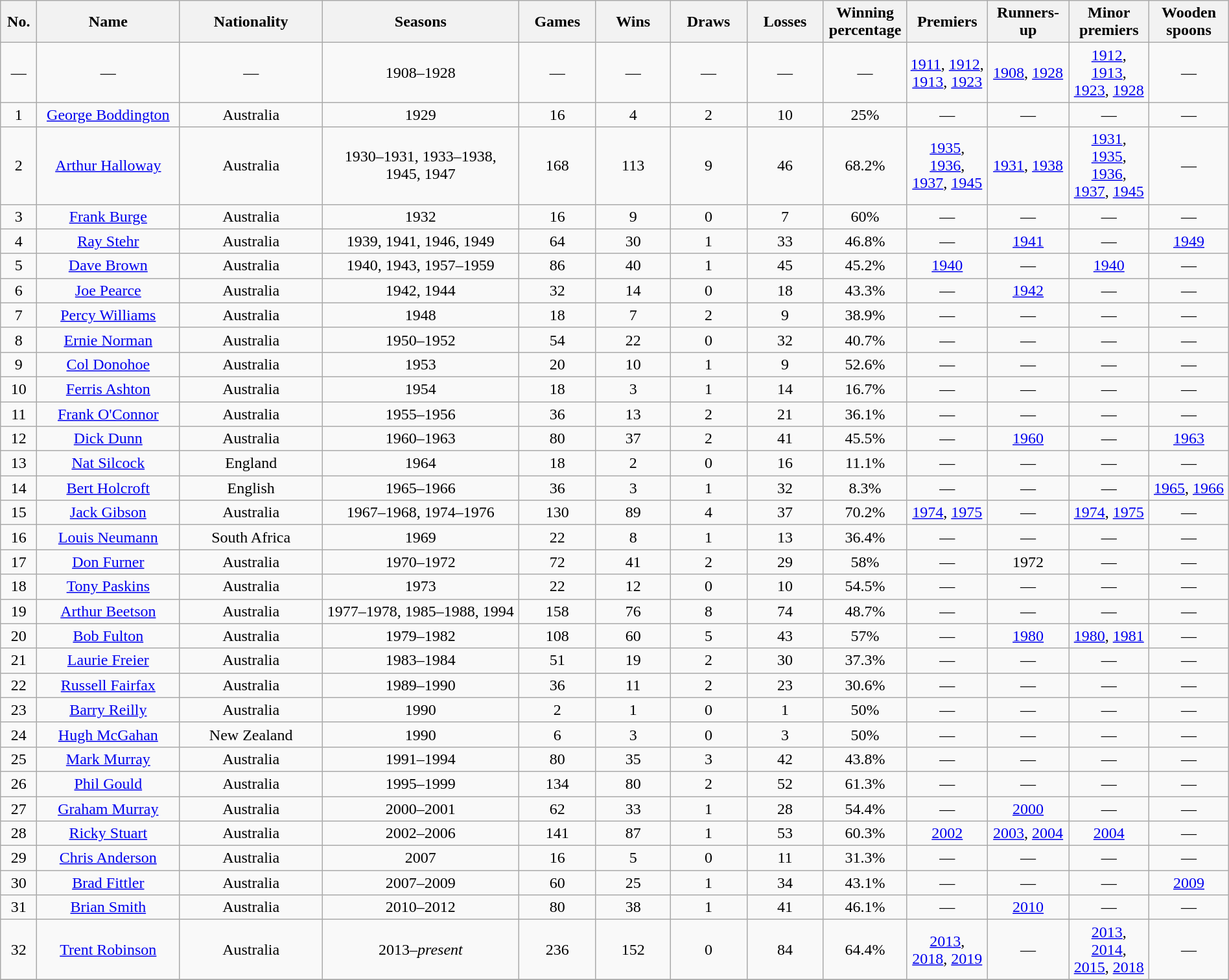<table class="wikitable sortable" width="100%" style="text-align: center;">
<tr>
<th style="width:2em">No.</th>
<th style="width:10em">Name</th>
<th style="width:10em">Nationality</th>
<th style="width:15em">Seasons</th>
<th style="width:5em" data-sort-type="number">Games</th>
<th style="width:5em" data-sort-type="number">Wins</th>
<th style="width:5em" data-sort-type="number">Draws</th>
<th style="width:5em" data-sort-type="number">Losses</th>
<th style="width:5em" data-sort-type="number">Winning percentage</th>
<th style="width:5em" data-sort-type="number">Premiers</th>
<th style="width:5em" data-sort-type="number">Runners-up</th>
<th style="width:5em" data-sort-type="number">Minor premiers</th>
<th style="width:5em" data-sort-type="number">Wooden spoons</th>
</tr>
<tr>
<td>—</td>
<td>—</td>
<td>—</td>
<td>1908–1928</td>
<td>—</td>
<td>—</td>
<td>—</td>
<td>—</td>
<td>—</td>
<td><a href='#'>1911</a>, <a href='#'>1912</a>, <a href='#'>1913</a>, <a href='#'>1923</a></td>
<td><a href='#'>1908</a>, <a href='#'>1928</a></td>
<td><a href='#'>1912</a>, <a href='#'>1913</a>, <a href='#'>1923</a>, <a href='#'>1928</a></td>
<td>—</td>
</tr>
<tr>
<td>1</td>
<td><a href='#'>George Boddington</a></td>
<td>Australia</td>
<td>1929</td>
<td>16</td>
<td>4</td>
<td>2</td>
<td>10</td>
<td>25%</td>
<td>—</td>
<td>—</td>
<td>—</td>
<td>—</td>
</tr>
<tr>
<td>2</td>
<td><a href='#'>Arthur Halloway</a></td>
<td>Australia</td>
<td>1930–1931, 1933–1938, 1945, 1947</td>
<td>168</td>
<td>113</td>
<td>9</td>
<td>46</td>
<td>68.2%</td>
<td><a href='#'>1935</a>, <a href='#'>1936</a>, <a href='#'>1937</a>, <a href='#'>1945</a></td>
<td><a href='#'>1931</a>, <a href='#'>1938</a></td>
<td><a href='#'>1931</a>, <a href='#'>1935</a>, <a href='#'>1936</a>, <a href='#'>1937</a>, <a href='#'>1945</a></td>
<td>—</td>
</tr>
<tr>
<td>3</td>
<td><a href='#'>Frank Burge</a></td>
<td>Australia</td>
<td>1932</td>
<td>16</td>
<td>9</td>
<td>0</td>
<td>7</td>
<td>60%</td>
<td>—</td>
<td>—</td>
<td>—</td>
<td>—</td>
</tr>
<tr>
<td>4</td>
<td><a href='#'>Ray Stehr</a></td>
<td>Australia</td>
<td>1939, 1941, 1946, 1949</td>
<td>64</td>
<td>30</td>
<td>1</td>
<td>33</td>
<td>46.8%</td>
<td>—</td>
<td><a href='#'>1941</a></td>
<td>—</td>
<td><a href='#'>1949</a></td>
</tr>
<tr>
<td>5</td>
<td><a href='#'>Dave Brown</a></td>
<td>Australia</td>
<td>1940, 1943, 1957–1959</td>
<td>86</td>
<td>40</td>
<td>1</td>
<td>45</td>
<td>45.2%</td>
<td><a href='#'>1940</a></td>
<td>—</td>
<td><a href='#'>1940</a></td>
<td>—</td>
</tr>
<tr>
<td>6</td>
<td><a href='#'>Joe Pearce</a></td>
<td>Australia</td>
<td>1942, 1944</td>
<td>32</td>
<td>14</td>
<td>0</td>
<td>18</td>
<td>43.3%</td>
<td>—</td>
<td><a href='#'>1942</a></td>
<td>—</td>
<td>—</td>
</tr>
<tr>
<td>7</td>
<td><a href='#'>Percy Williams</a></td>
<td>Australia</td>
<td>1948</td>
<td>18</td>
<td>7</td>
<td>2</td>
<td>9</td>
<td>38.9%</td>
<td>—</td>
<td>—</td>
<td>—</td>
<td>—</td>
</tr>
<tr>
<td>8</td>
<td><a href='#'>Ernie Norman</a></td>
<td>Australia</td>
<td>1950–1952</td>
<td>54</td>
<td>22</td>
<td>0</td>
<td>32</td>
<td>40.7%</td>
<td>—</td>
<td>—</td>
<td>—</td>
<td>—</td>
</tr>
<tr>
<td>9</td>
<td><a href='#'>Col Donohoe</a></td>
<td>Australia</td>
<td>1953</td>
<td>20</td>
<td>10</td>
<td>1</td>
<td>9</td>
<td>52.6%</td>
<td>—</td>
<td>—</td>
<td>—</td>
<td>—</td>
</tr>
<tr>
<td>10</td>
<td><a href='#'>Ferris Ashton</a></td>
<td>Australia</td>
<td>1954</td>
<td>18</td>
<td>3</td>
<td>1</td>
<td>14</td>
<td>16.7%</td>
<td>—</td>
<td>—</td>
<td>—</td>
<td>—</td>
</tr>
<tr>
<td>11</td>
<td><a href='#'>Frank O'Connor</a></td>
<td>Australia</td>
<td>1955–1956</td>
<td>36</td>
<td>13</td>
<td>2</td>
<td>21</td>
<td>36.1%</td>
<td>—</td>
<td>—</td>
<td>—</td>
<td>—</td>
</tr>
<tr>
<td>12</td>
<td><a href='#'>Dick Dunn</a></td>
<td>Australia</td>
<td>1960–1963</td>
<td>80</td>
<td>37</td>
<td>2</td>
<td>41</td>
<td>45.5%</td>
<td>—</td>
<td><a href='#'>1960</a></td>
<td>—</td>
<td><a href='#'>1963</a></td>
</tr>
<tr>
<td>13</td>
<td><a href='#'>Nat Silcock</a></td>
<td>England</td>
<td>1964</td>
<td>18</td>
<td>2</td>
<td>0</td>
<td>16</td>
<td>11.1%</td>
<td>—</td>
<td>—</td>
<td>—</td>
<td>—</td>
</tr>
<tr>
<td>14</td>
<td><a href='#'>Bert Holcroft</a></td>
<td>English</td>
<td>1965–1966</td>
<td>36</td>
<td>3</td>
<td>1</td>
<td>32</td>
<td>8.3%</td>
<td>—</td>
<td>—</td>
<td>—</td>
<td><a href='#'>1965</a>, <a href='#'>1966</a></td>
</tr>
<tr>
<td>15</td>
<td><a href='#'>Jack Gibson</a></td>
<td>Australia</td>
<td>1967–1968, 1974–1976</td>
<td>130</td>
<td>89</td>
<td>4</td>
<td>37</td>
<td>70.2%</td>
<td><a href='#'>1974</a>, <a href='#'>1975</a></td>
<td>—</td>
<td><a href='#'>1974</a>, <a href='#'>1975</a></td>
<td>—</td>
</tr>
<tr>
<td>16</td>
<td><a href='#'>Louis Neumann</a></td>
<td>South Africa</td>
<td>1969</td>
<td>22</td>
<td>8</td>
<td>1</td>
<td>13</td>
<td>36.4%</td>
<td>—</td>
<td>—</td>
<td>—</td>
<td>—</td>
</tr>
<tr>
<td>17</td>
<td><a href='#'>Don Furner</a></td>
<td>Australia</td>
<td>1970–1972</td>
<td>72</td>
<td>41</td>
<td>2</td>
<td>29</td>
<td>58%</td>
<td>—</td>
<td>1972</td>
<td>—</td>
<td>—</td>
</tr>
<tr>
<td>18</td>
<td><a href='#'>Tony Paskins</a></td>
<td>Australia</td>
<td>1973</td>
<td>22</td>
<td>12</td>
<td>0</td>
<td>10</td>
<td>54.5%</td>
<td>—</td>
<td>—</td>
<td>—</td>
<td>—</td>
</tr>
<tr>
<td>19</td>
<td><a href='#'>Arthur Beetson</a></td>
<td>Australia</td>
<td>1977–1978, 1985–1988, 1994</td>
<td>158</td>
<td>76</td>
<td>8</td>
<td>74</td>
<td>48.7%</td>
<td>—</td>
<td>—</td>
<td>—</td>
<td>—</td>
</tr>
<tr>
<td>20</td>
<td><a href='#'>Bob Fulton</a></td>
<td>Australia</td>
<td>1979–1982</td>
<td>108</td>
<td>60</td>
<td>5</td>
<td>43</td>
<td>57%</td>
<td>—</td>
<td><a href='#'>1980</a></td>
<td><a href='#'>1980</a>, <a href='#'>1981</a></td>
<td>—</td>
</tr>
<tr>
<td>21</td>
<td><a href='#'>Laurie Freier</a></td>
<td>Australia</td>
<td>1983–1984</td>
<td>51</td>
<td>19</td>
<td>2</td>
<td>30</td>
<td>37.3%</td>
<td>—</td>
<td>—</td>
<td>—</td>
<td>—</td>
</tr>
<tr>
<td>22</td>
<td><a href='#'>Russell Fairfax</a></td>
<td>Australia</td>
<td>1989–1990</td>
<td>36</td>
<td>11</td>
<td>2</td>
<td>23</td>
<td>30.6%</td>
<td>—</td>
<td>—</td>
<td>—</td>
<td>—</td>
</tr>
<tr>
<td>23</td>
<td><a href='#'>Barry Reilly</a></td>
<td>Australia</td>
<td>1990</td>
<td>2</td>
<td>1</td>
<td>0</td>
<td>1</td>
<td>50%</td>
<td>—</td>
<td>—</td>
<td>—</td>
<td>—</td>
</tr>
<tr>
<td>24</td>
<td><a href='#'>Hugh McGahan</a></td>
<td>New Zealand</td>
<td>1990</td>
<td>6</td>
<td>3</td>
<td>0</td>
<td>3</td>
<td>50%</td>
<td>—</td>
<td>—</td>
<td>—</td>
<td>—</td>
</tr>
<tr>
<td>25</td>
<td><a href='#'>Mark Murray</a></td>
<td>Australia</td>
<td>1991–1994</td>
<td>80</td>
<td>35</td>
<td>3</td>
<td>42</td>
<td>43.8%</td>
<td>—</td>
<td>—</td>
<td>—</td>
<td>—</td>
</tr>
<tr>
<td>26</td>
<td><a href='#'>Phil Gould</a></td>
<td>Australia</td>
<td>1995–1999</td>
<td>134</td>
<td>80</td>
<td>2</td>
<td>52</td>
<td>61.3%</td>
<td>—</td>
<td>—</td>
<td>—</td>
<td>—</td>
</tr>
<tr>
<td>27</td>
<td><a href='#'>Graham Murray</a></td>
<td>Australia</td>
<td>2000–2001</td>
<td>62</td>
<td>33</td>
<td>1</td>
<td>28</td>
<td>54.4%</td>
<td>—</td>
<td><a href='#'>2000</a></td>
<td>—</td>
<td>—</td>
</tr>
<tr>
<td>28</td>
<td><a href='#'>Ricky Stuart</a></td>
<td>Australia</td>
<td>2002–2006</td>
<td>141</td>
<td>87</td>
<td>1</td>
<td>53</td>
<td>60.3%</td>
<td><a href='#'>2002</a></td>
<td><a href='#'>2003</a>, <a href='#'>2004</a></td>
<td><a href='#'>2004</a></td>
<td>—</td>
</tr>
<tr>
<td>29</td>
<td><a href='#'>Chris Anderson</a></td>
<td>Australia</td>
<td>2007</td>
<td>16</td>
<td>5</td>
<td>0</td>
<td>11</td>
<td>31.3%</td>
<td>—</td>
<td>—</td>
<td>—</td>
<td>—</td>
</tr>
<tr>
<td>30</td>
<td><a href='#'>Brad Fittler</a></td>
<td>Australia</td>
<td>2007–2009</td>
<td>60</td>
<td>25</td>
<td>1</td>
<td>34</td>
<td>43.1%</td>
<td>—</td>
<td>—</td>
<td>—</td>
<td><a href='#'>2009</a></td>
</tr>
<tr>
<td>31</td>
<td><a href='#'>Brian Smith</a></td>
<td>Australia</td>
<td>2010–2012</td>
<td>80</td>
<td>38</td>
<td>1</td>
<td>41</td>
<td>46.1%</td>
<td>—</td>
<td><a href='#'>2010</a></td>
<td>—</td>
<td>—</td>
</tr>
<tr>
<td>32</td>
<td><a href='#'>Trent Robinson</a></td>
<td>Australia</td>
<td>2013–<em>present</em></td>
<td>236</td>
<td>152</td>
<td>0</td>
<td>84</td>
<td>64.4%</td>
<td><a href='#'>2013</a>, <a href='#'>2018</a>, <a href='#'>2019</a></td>
<td>—</td>
<td><a href='#'>2013</a>, <a href='#'>2014</a>, <a href='#'>2015</a>, <a href='#'>2018</a></td>
<td>—</td>
</tr>
<tr>
</tr>
</table>
